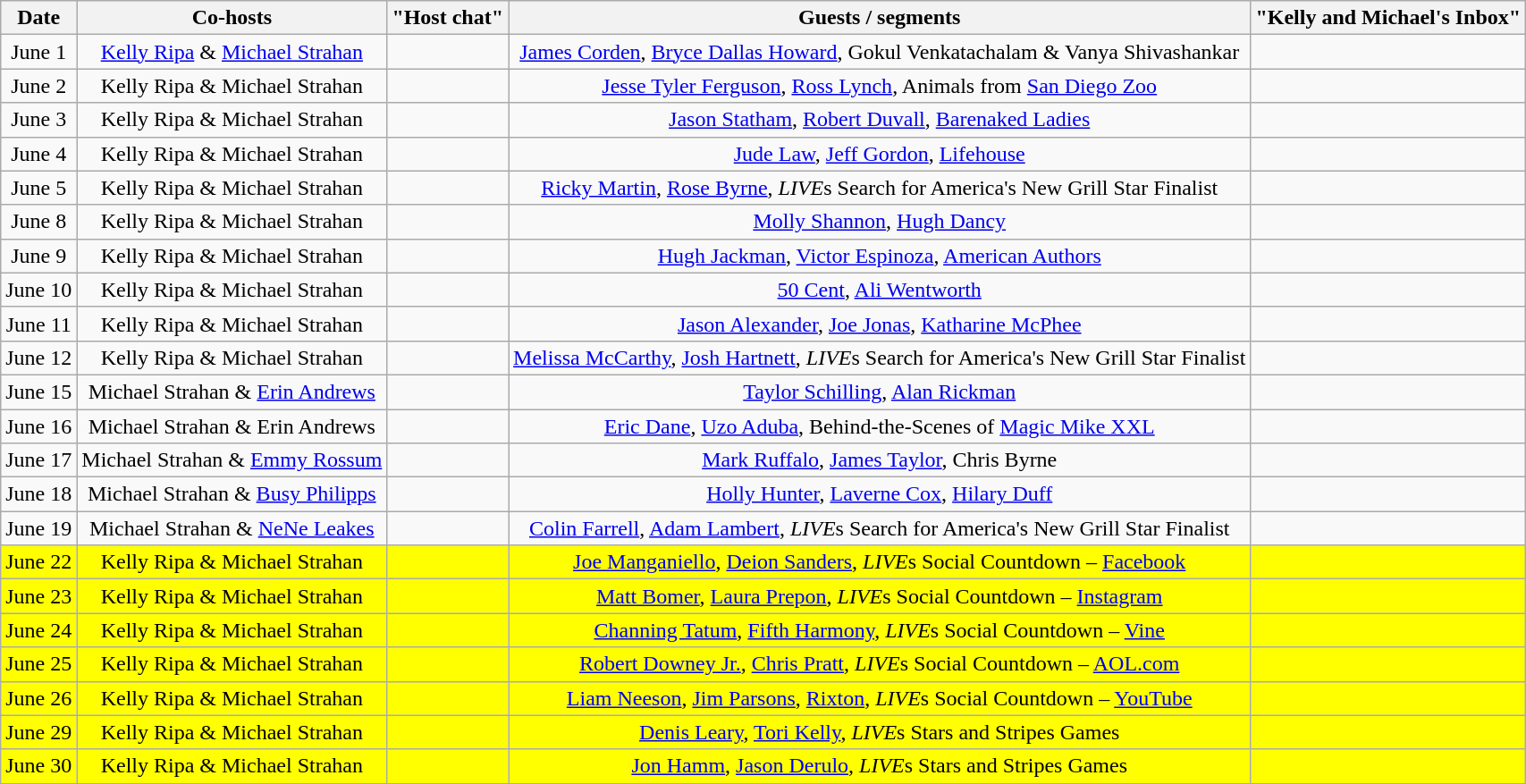<table class="wikitable sortable" style="text-align:center;">
<tr>
<th>Date</th>
<th>Co-hosts</th>
<th>"Host chat"</th>
<th>Guests / segments</th>
<th>"Kelly and Michael's Inbox"</th>
</tr>
<tr>
<td>June 1</td>
<td><a href='#'>Kelly Ripa</a> & <a href='#'>Michael Strahan</a></td>
<td></td>
<td><a href='#'>James Corden</a>, <a href='#'>Bryce Dallas Howard</a>, Gokul Venkatachalam & Vanya Shivashankar</td>
<td></td>
</tr>
<tr>
<td>June 2</td>
<td>Kelly Ripa & Michael Strahan</td>
<td></td>
<td><a href='#'>Jesse Tyler Ferguson</a>, <a href='#'>Ross Lynch</a>, Animals from <a href='#'>San Diego Zoo</a></td>
<td></td>
</tr>
<tr>
<td>June 3</td>
<td>Kelly Ripa & Michael Strahan</td>
<td></td>
<td><a href='#'>Jason Statham</a>, <a href='#'>Robert Duvall</a>, <a href='#'>Barenaked Ladies</a></td>
<td></td>
</tr>
<tr>
<td>June 4</td>
<td>Kelly Ripa & Michael Strahan</td>
<td></td>
<td><a href='#'>Jude Law</a>, <a href='#'>Jeff Gordon</a>, <a href='#'>Lifehouse</a></td>
<td></td>
</tr>
<tr>
<td>June 5</td>
<td>Kelly Ripa & Michael Strahan</td>
<td></td>
<td><a href='#'>Ricky Martin</a>, <a href='#'>Rose Byrne</a>, <em>LIVE</em>s Search for America's New Grill Star Finalist</td>
<td></td>
</tr>
<tr>
<td>June 8</td>
<td>Kelly Ripa & Michael Strahan</td>
<td></td>
<td><a href='#'>Molly Shannon</a>, <a href='#'>Hugh Dancy</a></td>
<td></td>
</tr>
<tr>
<td>June 9</td>
<td>Kelly Ripa & Michael Strahan</td>
<td></td>
<td><a href='#'>Hugh Jackman</a>, <a href='#'>Victor Espinoza</a>, <a href='#'>American Authors</a></td>
<td></td>
</tr>
<tr>
<td>June 10</td>
<td>Kelly Ripa & Michael Strahan</td>
<td></td>
<td><a href='#'>50 Cent</a>, <a href='#'>Ali Wentworth</a></td>
<td></td>
</tr>
<tr>
<td>June 11</td>
<td>Kelly Ripa & Michael Strahan</td>
<td></td>
<td><a href='#'>Jason Alexander</a>, <a href='#'>Joe Jonas</a>, <a href='#'>Katharine McPhee</a></td>
<td></td>
</tr>
<tr>
<td>June 12</td>
<td>Kelly Ripa & Michael Strahan</td>
<td></td>
<td><a href='#'>Melissa McCarthy</a>, <a href='#'>Josh Hartnett</a>, <em>LIVE</em>s Search for America's New Grill Star Finalist</td>
<td></td>
</tr>
<tr>
<td>June 15</td>
<td>Michael Strahan & <a href='#'>Erin Andrews</a></td>
<td></td>
<td><a href='#'>Taylor Schilling</a>, <a href='#'>Alan Rickman</a></td>
<td></td>
</tr>
<tr>
<td>June 16</td>
<td>Michael Strahan & Erin Andrews</td>
<td></td>
<td><a href='#'>Eric Dane</a>, <a href='#'>Uzo Aduba</a>, Behind-the-Scenes of <a href='#'>Magic Mike XXL</a></td>
<td></td>
</tr>
<tr>
<td>June 17</td>
<td>Michael Strahan & <a href='#'>Emmy Rossum</a></td>
<td></td>
<td><a href='#'>Mark Ruffalo</a>, <a href='#'>James Taylor</a>, Chris Byrne</td>
<td></td>
</tr>
<tr>
<td>June 18</td>
<td>Michael Strahan & <a href='#'>Busy Philipps</a></td>
<td></td>
<td><a href='#'>Holly Hunter</a>, <a href='#'>Laverne Cox</a>, <a href='#'>Hilary Duff</a></td>
<td></td>
</tr>
<tr>
<td>June 19</td>
<td>Michael Strahan & <a href='#'>NeNe Leakes</a></td>
<td></td>
<td><a href='#'>Colin Farrell</a>, <a href='#'>Adam Lambert</a>, <em>LIVE</em>s Search for America's New Grill Star Finalist</td>
<td></td>
</tr>
<tr style="background:yellow;">
<td>June 22</td>
<td>Kelly Ripa & Michael Strahan</td>
<td></td>
<td><a href='#'>Joe Manganiello</a>, <a href='#'>Deion Sanders</a>, <em>LIVE</em>s Social Countdown – <a href='#'>Facebook</a></td>
<td></td>
</tr>
<tr style="background:yellow;">
<td>June 23</td>
<td>Kelly Ripa & Michael Strahan</td>
<td></td>
<td><a href='#'>Matt Bomer</a>, <a href='#'>Laura Prepon</a>, <em>LIVE</em>s Social Countdown – <a href='#'>Instagram</a></td>
<td></td>
</tr>
<tr style="background:yellow;">
<td>June 24</td>
<td>Kelly Ripa & Michael Strahan</td>
<td></td>
<td><a href='#'>Channing Tatum</a>, <a href='#'>Fifth Harmony</a>, <em>LIVE</em>s Social Countdown – <a href='#'>Vine</a></td>
<td></td>
</tr>
<tr style="background:yellow;">
<td>June 25</td>
<td>Kelly Ripa & Michael Strahan</td>
<td></td>
<td><a href='#'>Robert Downey Jr.</a>, <a href='#'>Chris Pratt</a>, <em>LIVE</em>s Social Countdown – <a href='#'>AOL.com</a></td>
<td></td>
</tr>
<tr style="background:yellow;">
<td>June 26</td>
<td>Kelly Ripa & Michael Strahan</td>
<td></td>
<td><a href='#'>Liam Neeson</a>, <a href='#'>Jim Parsons</a>, <a href='#'>Rixton</a>, <em>LIVE</em>s Social Countdown – <a href='#'>YouTube</a></td>
<td></td>
</tr>
<tr style="background:yellow;">
<td>June 29</td>
<td>Kelly Ripa & Michael Strahan</td>
<td></td>
<td><a href='#'>Denis Leary</a>, <a href='#'>Tori Kelly</a>, <em>LIVE</em>s Stars and Stripes Games</td>
<td></td>
</tr>
<tr style="background:yellow;">
<td>June 30</td>
<td>Kelly Ripa & Michael Strahan</td>
<td></td>
<td><a href='#'>Jon Hamm</a>, <a href='#'>Jason Derulo</a>, <em>LIVE</em>s Stars and Stripes Games</td>
<td></td>
</tr>
</table>
